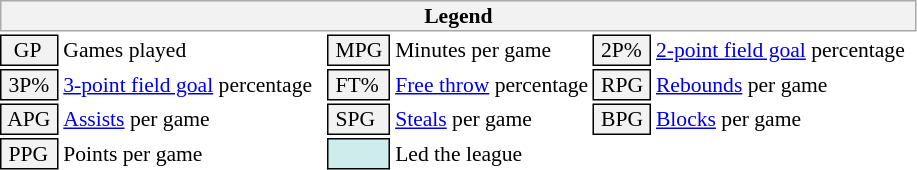<table class="toccolours" style="font-size: 90%; white-space: nowrap;">
<tr>
<th colspan="6" style="background-color: #F2F2F2; border: 1px solid #AAAAAA;">Legend</th>
</tr>
<tr>
<td style="background-color: #F2F2F2; border: 1px solid black;">  GP</td>
<td>Games played</td>
<td style="background-color: #F2F2F2; border: 1px solid black"> MPG </td>
<td>Minutes per game</td>
<td style="background-color: #F2F2F2; border: 1px solid black;"> 2P% </td>
<td style="padding-right: 8px"><a href='#'>2-point field goal</a> percentage</td>
</tr>
<tr>
<td style="background-color: #F2F2F2; border: 1px solid black"> 3P% </td>
<td style="padding-right: 8px"><a href='#'>3-point field goal</a> percentage</td>
<td style="background-color: #F2F2F2; border: 1px solid black"> FT% </td>
<td><a href='#'>Free throw</a> percentage</td>
<td style="background-color: #F2F2F2; border: 1px solid black;"> RPG </td>
<td><a href='#'>Rebounds</a> per game</td>
</tr>
<tr>
<td style="background-color: #F2F2F2; border: 1px solid black"> APG </td>
<td><a href='#'>Assists</a> per game</td>
<td style="background-color: #F2F2F2; border: 1px solid black"> SPG </td>
<td><a href='#'>Steals</a> per game</td>
<td style="background-color: #F2F2F2; border: 1px solid black;"> BPG </td>
<td><a href='#'>Blocks</a> per game</td>
</tr>
<tr>
<td style="background-color: #F2F2F2; border: 1px solid black"> PPG </td>
<td>Points per game</td>
<td style="background-color: #CFECEC; border: 1px solid black"> <strong> </strong> </td>
<td>Led the league</td>
</tr>
<tr>
</tr>
</table>
